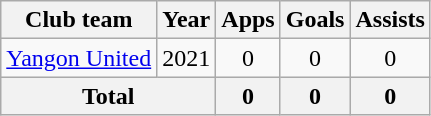<table class=wikitable style="text-align: center;">
<tr>
<th>Club team</th>
<th>Year</th>
<th>Apps</th>
<th>Goals</th>
<th>Assists</th>
</tr>
<tr>
<td rowspan=1><a href='#'>Yangon United</a></td>
<td>2021</td>
<td>0</td>
<td>0</td>
<td>0</td>
</tr>
<tr>
<th colspan=2>Total</th>
<th>0</th>
<th>0</th>
<th>0</th>
</tr>
</table>
